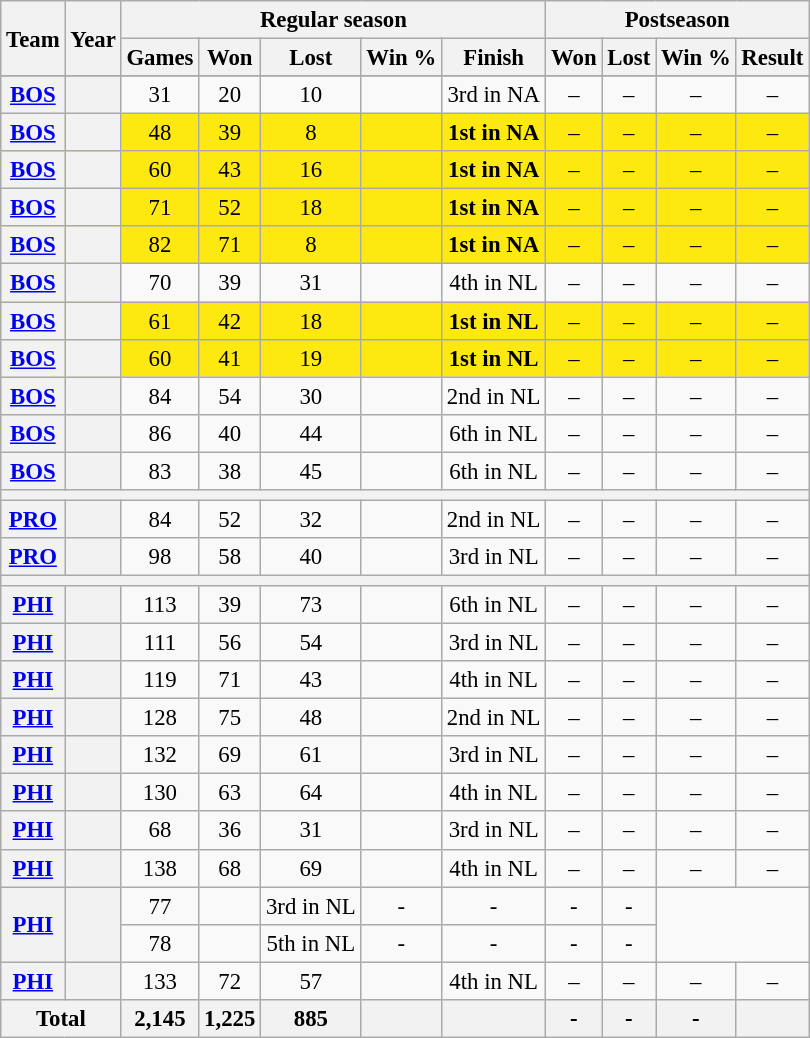<table class="wikitable" style="font-size: 95%; text-align:center;">
<tr>
<th rowspan="2">Team</th>
<th rowspan="2">Year</th>
<th colspan="5">Regular season</th>
<th colspan="4">Postseason</th>
</tr>
<tr>
<th>Games</th>
<th>Won</th>
<th>Lost</th>
<th>Win %</th>
<th>Finish</th>
<th>Won</th>
<th>Lost</th>
<th>Win %</th>
<th>Result</th>
</tr>
<tr>
</tr>
<tr>
<th><a href='#'>BOS</a></th>
<th></th>
<td>31</td>
<td>20</td>
<td>10</td>
<td></td>
<td>3rd in NA</td>
<td>–</td>
<td>–</td>
<td>–</td>
<td>–</td>
</tr>
<tr style="background:#fde910">
<th><a href='#'>BOS</a></th>
<th></th>
<td>48</td>
<td>39</td>
<td>8</td>
<td></td>
<td><strong>1st in NA</strong></td>
<td>–</td>
<td>–</td>
<td>–</td>
<td>–</td>
</tr>
<tr style="background:#fde910">
<th><a href='#'>BOS</a></th>
<th></th>
<td>60</td>
<td>43</td>
<td>16</td>
<td></td>
<td><strong>1st in NA</strong></td>
<td>–</td>
<td>–</td>
<td>–</td>
<td>–</td>
</tr>
<tr style="background:#fde910">
<th><a href='#'>BOS</a></th>
<th></th>
<td>71</td>
<td>52</td>
<td>18</td>
<td></td>
<td><strong>1st in NA</strong></td>
<td>–</td>
<td>–</td>
<td>–</td>
<td>–</td>
</tr>
<tr style="background:#fde910">
<th><a href='#'>BOS</a></th>
<th></th>
<td>82</td>
<td>71</td>
<td>8</td>
<td></td>
<td><strong>1st in NA</strong></td>
<td>–</td>
<td>–</td>
<td>–</td>
<td>–</td>
</tr>
<tr>
<th><a href='#'>BOS</a></th>
<th></th>
<td>70</td>
<td>39</td>
<td>31</td>
<td></td>
<td>4th in NL</td>
<td>–</td>
<td>–</td>
<td>–</td>
<td>–</td>
</tr>
<tr style="background:#fde910">
<th><a href='#'>BOS</a></th>
<th></th>
<td>61</td>
<td>42</td>
<td>18</td>
<td></td>
<td><strong>1st in NL</strong></td>
<td>–</td>
<td>–</td>
<td>–</td>
<td>–</td>
</tr>
<tr style="background:#fde910">
<th><a href='#'>BOS</a></th>
<th></th>
<td>60</td>
<td>41</td>
<td>19</td>
<td></td>
<td><strong>1st in NL</strong></td>
<td>–</td>
<td>–</td>
<td>–</td>
<td>–</td>
</tr>
<tr>
<th><a href='#'>BOS</a></th>
<th></th>
<td>84</td>
<td>54</td>
<td>30</td>
<td></td>
<td>2nd in NL</td>
<td>–</td>
<td>–</td>
<td>–</td>
<td>–</td>
</tr>
<tr>
<th><a href='#'>BOS</a></th>
<th></th>
<td>86</td>
<td>40</td>
<td>44</td>
<td></td>
<td>6th in NL</td>
<td>–</td>
<td>–</td>
<td>–</td>
<td>–</td>
</tr>
<tr>
<th><a href='#'>BOS</a></th>
<th></th>
<td>83</td>
<td>38</td>
<td>45</td>
<td></td>
<td>6th in NL</td>
<td>–</td>
<td>–</td>
<td>–</td>
<td>–</td>
</tr>
<tr>
<th colspan="11"></th>
</tr>
<tr>
<th><a href='#'>PRO</a></th>
<th></th>
<td>84</td>
<td>52</td>
<td>32</td>
<td></td>
<td>2nd in NL</td>
<td>–</td>
<td>–</td>
<td>–</td>
<td>–</td>
</tr>
<tr>
<th><a href='#'>PRO</a></th>
<th></th>
<td>98</td>
<td>58</td>
<td>40</td>
<td></td>
<td>3rd in NL</td>
<td>–</td>
<td>–</td>
<td>–</td>
<td>–</td>
</tr>
<tr>
<th colspan="11"></th>
</tr>
<tr>
<th><a href='#'>PHI</a></th>
<th></th>
<td>113</td>
<td>39</td>
<td>73</td>
<td></td>
<td>6th in NL</td>
<td>–</td>
<td>–</td>
<td>–</td>
<td>–</td>
</tr>
<tr>
<th><a href='#'>PHI</a></th>
<th></th>
<td>111</td>
<td>56</td>
<td>54</td>
<td></td>
<td>3rd in NL</td>
<td>–</td>
<td>–</td>
<td>–</td>
<td>–</td>
</tr>
<tr>
<th><a href='#'>PHI</a></th>
<th></th>
<td>119</td>
<td>71</td>
<td>43</td>
<td></td>
<td>4th in NL</td>
<td>–</td>
<td>–</td>
<td>–</td>
<td>–</td>
</tr>
<tr>
<th><a href='#'>PHI</a></th>
<th></th>
<td>128</td>
<td>75</td>
<td>48</td>
<td></td>
<td>2nd in NL</td>
<td>–</td>
<td>–</td>
<td>–</td>
<td>–</td>
</tr>
<tr>
<th><a href='#'>PHI</a></th>
<th></th>
<td>132</td>
<td>69</td>
<td>61</td>
<td></td>
<td>3rd in NL</td>
<td>–</td>
<td>–</td>
<td>–</td>
<td>–</td>
</tr>
<tr>
<th><a href='#'>PHI</a></th>
<th></th>
<td>130</td>
<td>63</td>
<td>64</td>
<td></td>
<td>4th in NL</td>
<td>–</td>
<td>–</td>
<td>–</td>
<td>–</td>
</tr>
<tr>
<th><a href='#'>PHI</a></th>
<th></th>
<td>68</td>
<td>36</td>
<td>31</td>
<td></td>
<td>3rd in NL</td>
<td>–</td>
<td>–</td>
<td>–</td>
<td>–</td>
</tr>
<tr>
<th><a href='#'>PHI</a></th>
<th></th>
<td>138</td>
<td>68</td>
<td>69</td>
<td></td>
<td>4th in NL</td>
<td>–</td>
<td>–</td>
<td>–</td>
<td>–</td>
</tr>
<tr>
<th rowspan="2"><a href='#'>PHI</a></th>
<th rowspan="2"></th>
<td>77</td>
<td></td>
<td>3rd in NL</td>
<td>-</td>
<td>-</td>
<td>-</td>
<td>-</td>
</tr>
<tr>
<td>78</td>
<td></td>
<td>5th in NL</td>
<td>-</td>
<td>-</td>
<td>-</td>
<td>-</td>
</tr>
<tr>
<th><a href='#'>PHI</a></th>
<th></th>
<td>133</td>
<td>72</td>
<td>57</td>
<td></td>
<td>4th in NL</td>
<td>–</td>
<td>–</td>
<td>–</td>
<td>–</td>
</tr>
<tr>
<th colspan="2">Total</th>
<th>2,145</th>
<th>1,225</th>
<th>885</th>
<th></th>
<th></th>
<th>-</th>
<th>-</th>
<th>-</th>
<th></th>
</tr>
</table>
